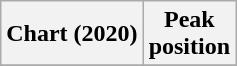<table class="wikitable sortable plainrowheaders" style="text-align:center">
<tr>
<th scope="col">Chart (2020)</th>
<th scope="col">Peak<br> position</th>
</tr>
<tr>
</tr>
</table>
